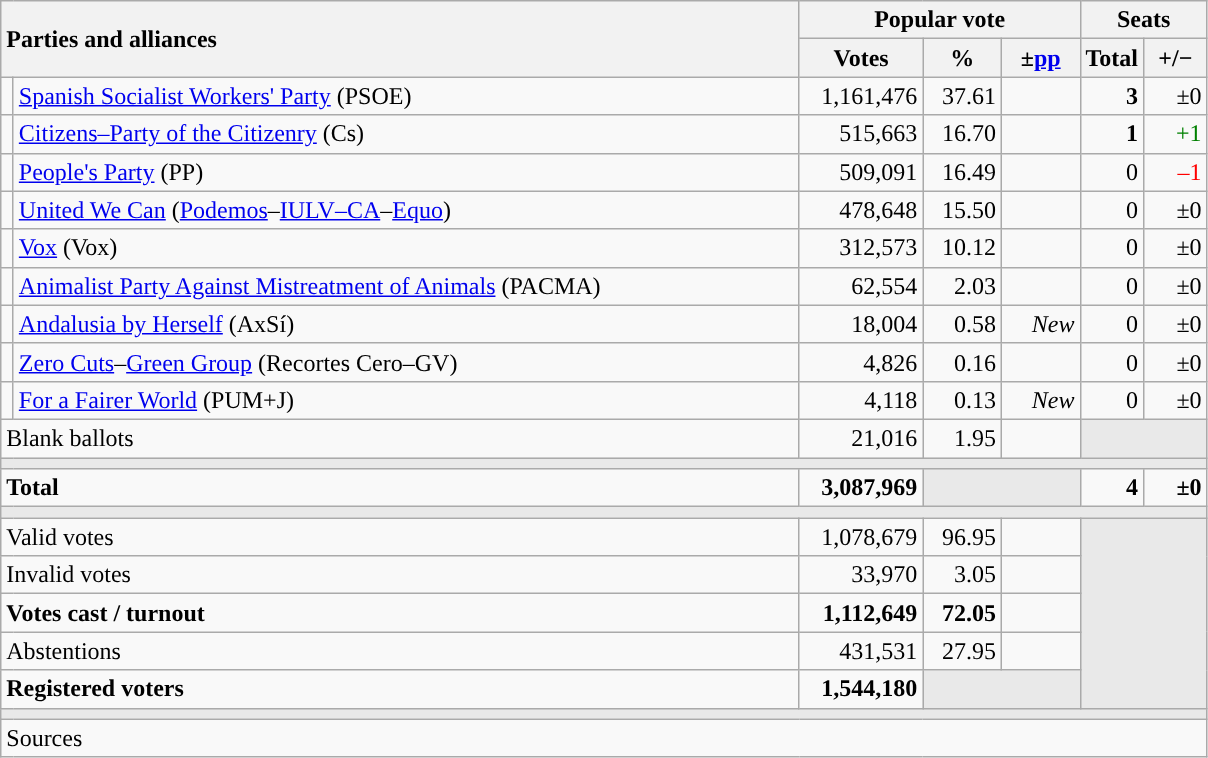<table class="wikitable" style="text-align:right;">
<tr>
<th style="text-align:left;" rowspan="2" colspan="2" width="525">Parties and alliances</th>
<th colspan="3">Popular vote</th>
<th colspan="2">Seats</th>
</tr>
<tr>
<th width="75">Votes</th>
<th width="45">%</th>
<th width="45">±<a href='#'>pp</a></th>
<th width="35">Total</th>
<th width="35">+/−</th>
</tr>
<tr>
<td width="1" style="color:inherit;background:"></td>
<td align="left"><a href='#'>Spanish Socialist Workers' Party</a> (PSOE)</td>
<td>1,161,476</td>
<td>37.61</td>
<td></td>
<td><strong>3</strong></td>
<td>±0</td>
</tr>
<tr>
<td style="color:inherit;background:"></td>
<td align="left"><a href='#'>Citizens–Party of the Citizenry</a> (Cs)</td>
<td>515,663</td>
<td>16.70</td>
<td></td>
<td><strong>1</strong></td>
<td style="color:green;">+1</td>
</tr>
<tr>
<td style="color:inherit;background:"></td>
<td align="left"><a href='#'>People's Party</a> (PP)</td>
<td>509,091</td>
<td>16.49</td>
<td></td>
<td>0</td>
<td style="color:red;">–1</td>
</tr>
<tr>
<td style="color:inherit;background:"></td>
<td align="left"><a href='#'>United We Can</a> (<a href='#'>Podemos</a>–<a href='#'>IULV–CA</a>–<a href='#'>Equo</a>)</td>
<td>478,648</td>
<td>15.50</td>
<td></td>
<td>0</td>
<td>±0</td>
</tr>
<tr>
<td style="color:inherit;background:"></td>
<td align="left"><a href='#'>Vox</a> (Vox)</td>
<td>312,573</td>
<td>10.12</td>
<td></td>
<td>0</td>
<td>±0</td>
</tr>
<tr>
<td style="color:inherit;background:"></td>
<td align="left"><a href='#'>Animalist Party Against Mistreatment of Animals</a> (PACMA)</td>
<td>62,554</td>
<td>2.03</td>
<td></td>
<td>0</td>
<td>±0</td>
</tr>
<tr>
<td style="color:inherit;background:"></td>
<td align="left"><a href='#'>Andalusia by Herself</a> (AxSí)</td>
<td>18,004</td>
<td>0.58</td>
<td><em>New</em></td>
<td>0</td>
<td>±0</td>
</tr>
<tr>
<td style="color:inherit;background:"></td>
<td align="left"><a href='#'>Zero Cuts</a>–<a href='#'>Green Group</a> (Recortes Cero–GV)</td>
<td>4,826</td>
<td>0.16</td>
<td></td>
<td>0</td>
<td>±0</td>
</tr>
<tr>
<td style="color:inherit;background:"></td>
<td align="left"><a href='#'>For a Fairer World</a> (PUM+J)</td>
<td>4,118</td>
<td>0.13</td>
<td><em>New</em></td>
<td>0</td>
<td>±0</td>
</tr>
<tr>
<td align="left" colspan="2">Blank ballots</td>
<td>21,016</td>
<td>1.95</td>
<td></td>
<td bgcolor="#E9E9E9" colspan="2"></td>
</tr>
<tr>
<td colspan="7" bgcolor="#E9E9E9"></td>
</tr>
<tr style="font-weight:bold;">
<td align="left" colspan="2">Total</td>
<td>3,087,969</td>
<td bgcolor="#E9E9E9" colspan="2"></td>
<td>4</td>
<td>±0</td>
</tr>
<tr>
<td colspan="7" bgcolor="#E9E9E9"></td>
</tr>
<tr>
<td align="left" colspan="2">Valid votes</td>
<td>1,078,679</td>
<td>96.95</td>
<td></td>
<td bgcolor="#E9E9E9" colspan="2" rowspan="5"></td>
</tr>
<tr>
<td align="left" colspan="2">Invalid votes</td>
<td>33,970</td>
<td>3.05</td>
<td></td>
</tr>
<tr style="font-weight:bold;">
<td align="left" colspan="2">Votes cast / turnout</td>
<td>1,112,649</td>
<td>72.05</td>
<td></td>
</tr>
<tr>
<td align="left" colspan="2">Abstentions</td>
<td>431,531</td>
<td>27.95</td>
<td></td>
</tr>
<tr style="font-weight:bold;">
<td align="left" colspan="2">Registered voters</td>
<td>1,544,180</td>
<td bgcolor="#E9E9E9" colspan="2"></td>
</tr>
<tr>
<td colspan="7" bgcolor="#E9E9E9"></td>
</tr>
<tr>
<td align="left" colspan="7">Sources</td>
</tr>
</table>
